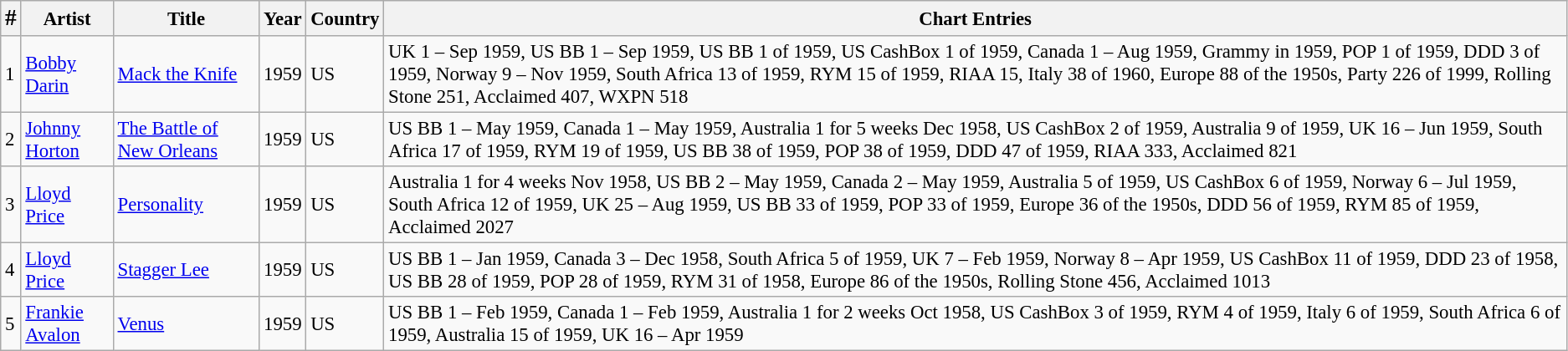<table class="wikitable" style="font-size:95%;">
<tr>
<th><big>#</big></th>
<th>Artist</th>
<th>Title</th>
<th>Year</th>
<th>Country</th>
<th>Chart Entries</th>
</tr>
<tr>
<td>1</td>
<td><a href='#'>Bobby Darin</a></td>
<td><a href='#'>Mack the Knife</a></td>
<td>1959</td>
<td>US</td>
<td>UK 1 – Sep 1959, US BB 1 – Sep 1959, US BB 1 of 1959, US CashBox 1 of 1959, Canada 1 – Aug 1959, Grammy in 1959, POP 1 of 1959, DDD 3 of 1959, Norway 9 – Nov 1959, South Africa 13 of 1959, RYM 15 of 1959, RIAA 15, Italy 38 of 1960, Europe 88 of the 1950s, Party 226 of 1999, Rolling Stone 251, Acclaimed 407, WXPN 518</td>
</tr>
<tr>
<td>2</td>
<td><a href='#'>Johnny Horton</a></td>
<td><a href='#'>The Battle of New Orleans</a></td>
<td>1959</td>
<td>US</td>
<td>US BB 1 – May 1959, Canada 1 – May 1959, Australia 1 for 5 weeks Dec 1958, US CashBox 2 of 1959, Australia 9 of 1959, UK 16 – Jun 1959, South Africa 17 of 1959, RYM 19 of 1959, US BB 38 of 1959, POP 38 of 1959, DDD 47 of 1959, RIAA 333, Acclaimed 821</td>
</tr>
<tr>
<td>3</td>
<td><a href='#'>Lloyd Price</a></td>
<td><a href='#'>Personality</a></td>
<td>1959</td>
<td>US</td>
<td>Australia 1 for 4 weeks Nov 1958, US BB 2 – May 1959, Canada 2 – May 1959, Australia 5 of 1959, US CashBox 6 of 1959, Norway 6 – Jul 1959, South Africa 12 of 1959, UK 25 – Aug 1959, US BB 33 of 1959, POP 33 of 1959, Europe 36 of the 1950s, DDD 56 of 1959, RYM 85 of 1959, Acclaimed 2027</td>
</tr>
<tr>
<td>4</td>
<td><a href='#'>Lloyd Price</a></td>
<td><a href='#'>Stagger Lee</a></td>
<td>1959</td>
<td>US</td>
<td>US BB 1 – Jan 1959, Canada 3 – Dec 1958, South Africa 5 of 1959, UK 7 – Feb 1959, Norway 8 – Apr 1959, US CashBox 11 of 1959, DDD 23 of 1958, US BB 28 of 1959, POP 28 of 1959, RYM 31 of 1958, Europe 86 of the 1950s, Rolling Stone 456, Acclaimed 1013</td>
</tr>
<tr>
<td>5</td>
<td><a href='#'>Frankie Avalon</a></td>
<td><a href='#'>Venus</a></td>
<td>1959</td>
<td>US</td>
<td>US BB 1 – Feb 1959, Canada 1 – Feb 1959, Australia 1 for 2 weeks Oct 1958, US CashBox 3 of 1959, RYM 4 of 1959, Italy 6 of 1959, South Africa 6 of 1959, Australia 15 of 1959, UK 16 – Apr 1959</td>
</tr>
</table>
